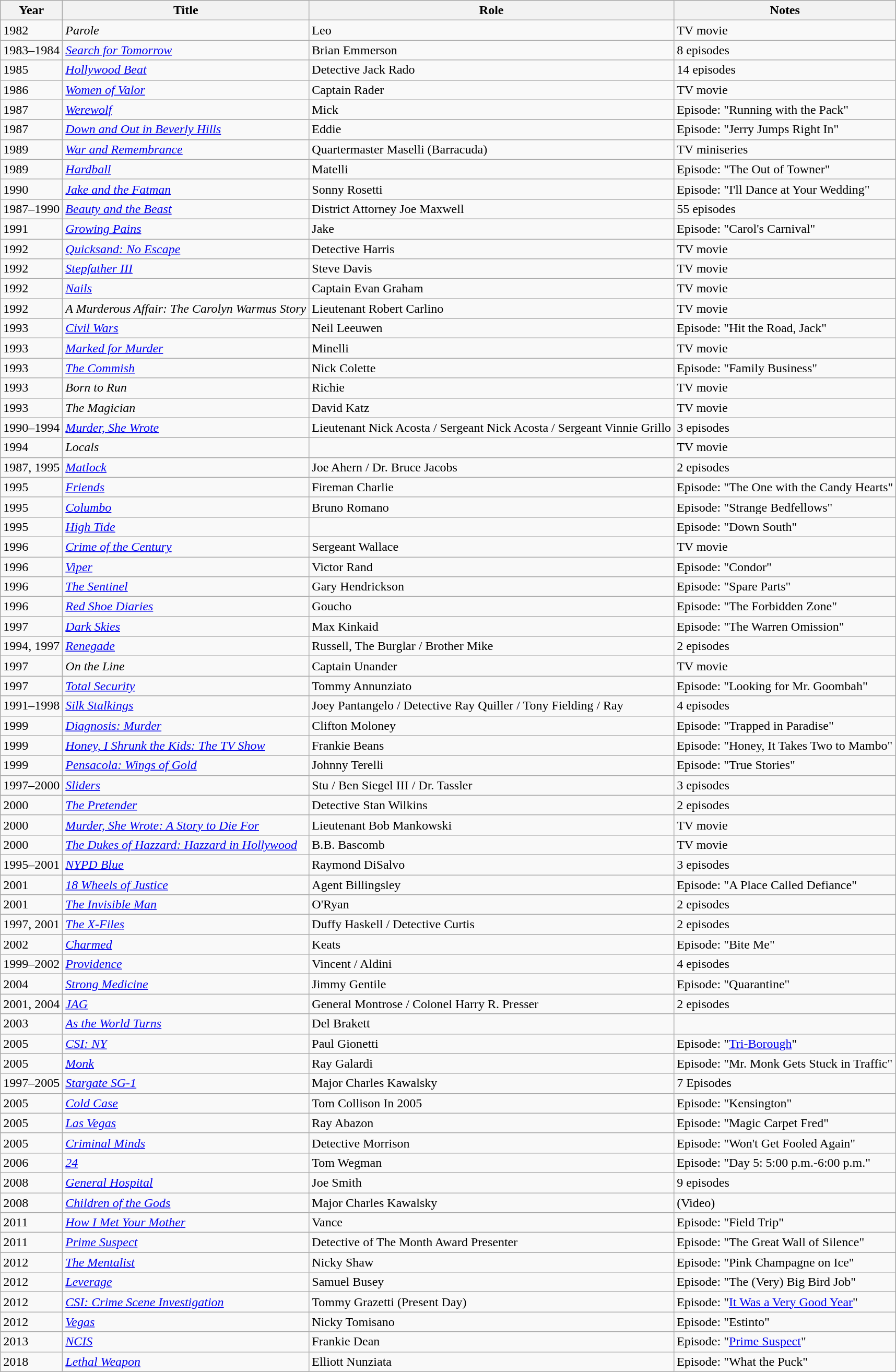<table class="wikitable sortable">
<tr>
<th>Year</th>
<th>Title</th>
<th>Role</th>
<th>Notes</th>
</tr>
<tr>
<td>1982</td>
<td><em>Parole</em></td>
<td>Leo</td>
<td>TV movie</td>
</tr>
<tr>
<td>1983–1984</td>
<td><em><a href='#'>Search for Tomorrow</a></em></td>
<td>Brian Emmerson</td>
<td>8 episodes</td>
</tr>
<tr>
<td>1985</td>
<td><em><a href='#'>Hollywood Beat</a></em></td>
<td>Detective Jack Rado</td>
<td>14 episodes</td>
</tr>
<tr>
<td>1986</td>
<td><em><a href='#'>Women of Valor</a></em></td>
<td>Captain Rader</td>
<td>TV movie</td>
</tr>
<tr>
<td>1987</td>
<td><em><a href='#'>Werewolf</a></em></td>
<td>Mick</td>
<td>Episode: "Running with the Pack"</td>
</tr>
<tr>
<td>1987</td>
<td><em><a href='#'>Down and Out in Beverly Hills</a></em></td>
<td>Eddie</td>
<td>Episode: "Jerry Jumps Right In"</td>
</tr>
<tr>
<td>1989</td>
<td><em><a href='#'>War and Remembrance</a></em></td>
<td>Quartermaster Maselli (Barracuda)</td>
<td>TV miniseries</td>
</tr>
<tr>
<td>1989</td>
<td><em><a href='#'>Hardball</a></em></td>
<td>Matelli</td>
<td>Episode: "The Out of Towner"</td>
</tr>
<tr>
<td>1990</td>
<td><em><a href='#'>Jake and the Fatman</a></em></td>
<td>Sonny Rosetti</td>
<td>Episode: "I'll Dance at Your Wedding"</td>
</tr>
<tr>
<td>1987–1990</td>
<td><em><a href='#'>Beauty and the Beast</a></em></td>
<td>District Attorney Joe Maxwell</td>
<td>55 episodes</td>
</tr>
<tr>
<td>1991</td>
<td><em><a href='#'>Growing Pains</a></em></td>
<td>Jake</td>
<td>Episode: "Carol's Carnival"</td>
</tr>
<tr>
<td>1992</td>
<td><em><a href='#'>Quicksand: No Escape</a></em></td>
<td>Detective Harris</td>
<td>TV movie</td>
</tr>
<tr>
<td>1992</td>
<td><em><a href='#'>Stepfather III</a></em></td>
<td>Steve Davis</td>
<td>TV movie</td>
</tr>
<tr>
<td>1992</td>
<td><em><a href='#'>Nails</a></em></td>
<td>Captain Evan Graham</td>
<td>TV movie</td>
</tr>
<tr>
<td>1992</td>
<td><em>A Murderous Affair: The Carolyn Warmus Story</em></td>
<td>Lieutenant Robert Carlino</td>
<td>TV movie</td>
</tr>
<tr>
<td>1993</td>
<td><em><a href='#'>Civil Wars</a></em></td>
<td>Neil Leeuwen</td>
<td>Episode: "Hit the Road, Jack"</td>
</tr>
<tr>
<td>1993</td>
<td><em><a href='#'>Marked for Murder</a></em></td>
<td>Minelli</td>
<td>TV movie</td>
</tr>
<tr>
<td>1993</td>
<td><em><a href='#'>The Commish</a></em></td>
<td>Nick Colette</td>
<td>Episode: "Family Business"</td>
</tr>
<tr>
<td>1993</td>
<td><em>Born to Run</em></td>
<td>Richie</td>
<td>TV movie</td>
</tr>
<tr>
<td>1993</td>
<td><em>The Magician</em></td>
<td>David Katz</td>
<td>TV movie</td>
</tr>
<tr>
<td>1990–1994</td>
<td><em><a href='#'>Murder, She Wrote</a></em></td>
<td>Lieutenant Nick Acosta / Sergeant Nick Acosta / Sergeant Vinnie Grillo</td>
<td>3 episodes</td>
</tr>
<tr>
<td>1994</td>
<td><em>Locals</em></td>
<td></td>
<td>TV movie</td>
</tr>
<tr>
<td>1987, 1995</td>
<td><em><a href='#'>Matlock</a></em></td>
<td>Joe Ahern / Dr. Bruce Jacobs</td>
<td>2 episodes</td>
</tr>
<tr>
<td>1995</td>
<td><em><a href='#'>Friends</a></em></td>
<td>Fireman Charlie</td>
<td>Episode: "The One with the Candy Hearts"</td>
</tr>
<tr>
<td>1995</td>
<td><em><a href='#'>Columbo</a></em></td>
<td>Bruno Romano</td>
<td>Episode: "Strange Bedfellows"</td>
</tr>
<tr>
<td>1995</td>
<td><em><a href='#'>High Tide</a></em></td>
<td></td>
<td>Episode: "Down South"</td>
</tr>
<tr>
<td>1996</td>
<td><em><a href='#'>Crime of the Century</a></em></td>
<td>Sergeant Wallace</td>
<td>TV movie</td>
</tr>
<tr>
<td>1996</td>
<td><em><a href='#'>Viper</a></em></td>
<td>Victor Rand</td>
<td>Episode: "Condor"</td>
</tr>
<tr>
<td>1996</td>
<td><em><a href='#'>The Sentinel</a></em></td>
<td>Gary Hendrickson</td>
<td>Episode: "Spare Parts"</td>
</tr>
<tr>
<td>1996</td>
<td><em><a href='#'>Red Shoe Diaries</a></em></td>
<td>Goucho</td>
<td>Episode: "The Forbidden Zone"</td>
</tr>
<tr>
<td>1997</td>
<td><em><a href='#'>Dark Skies</a></em></td>
<td>Max Kinkaid</td>
<td>Episode: "The Warren Omission"</td>
</tr>
<tr>
<td>1994, 1997</td>
<td><em><a href='#'>Renegade</a></em></td>
<td>Russell, The Burglar / Brother Mike</td>
<td>2 episodes</td>
</tr>
<tr>
<td>1997</td>
<td><em>On the Line</em></td>
<td>Captain Unander</td>
<td>TV movie</td>
</tr>
<tr>
<td>1997</td>
<td><em><a href='#'>Total Security</a></em></td>
<td>Tommy Annunziato</td>
<td>Episode: "Looking for Mr. Goombah"</td>
</tr>
<tr>
<td>1991–1998</td>
<td><em><a href='#'>Silk Stalkings</a></em></td>
<td>Joey Pantangelo / Detective Ray Quiller / Tony Fielding / Ray</td>
<td>4 episodes</td>
</tr>
<tr>
<td>1999</td>
<td><em><a href='#'>Diagnosis: Murder</a></em></td>
<td>Clifton Moloney</td>
<td>Episode: "Trapped in Paradise"</td>
</tr>
<tr>
<td>1999</td>
<td><em><a href='#'>Honey, I Shrunk the Kids: The TV Show</a></em></td>
<td>Frankie Beans</td>
<td>Episode: "Honey, It Takes Two to Mambo"</td>
</tr>
<tr>
<td>1999</td>
<td><em><a href='#'>Pensacola: Wings of Gold</a></em></td>
<td>Johnny Terelli</td>
<td>Episode: "True Stories"</td>
</tr>
<tr>
<td>1997–2000</td>
<td><em><a href='#'>Sliders</a></em></td>
<td>Stu / Ben Siegel III / Dr. Tassler</td>
<td>3 episodes</td>
</tr>
<tr>
<td>2000</td>
<td><em><a href='#'>The Pretender</a></em></td>
<td>Detective Stan Wilkins</td>
<td>2 episodes</td>
</tr>
<tr>
<td>2000</td>
<td><em><a href='#'>Murder, She Wrote: A Story to Die For</a></em></td>
<td>Lieutenant Bob Mankowski</td>
<td>TV movie</td>
</tr>
<tr>
<td>2000</td>
<td><em><a href='#'>The Dukes of Hazzard: Hazzard in Hollywood</a></em></td>
<td>B.B. Bascomb</td>
<td>TV movie</td>
</tr>
<tr>
<td>1995–2001</td>
<td><em><a href='#'>NYPD Blue</a></em></td>
<td>Raymond DiSalvo</td>
<td>3 episodes</td>
</tr>
<tr>
<td>2001</td>
<td><em><a href='#'>18 Wheels of Justice</a></em></td>
<td>Agent Billingsley</td>
<td>Episode: "A Place Called Defiance"</td>
</tr>
<tr>
<td>2001</td>
<td><em><a href='#'>The Invisible Man</a></em></td>
<td>O'Ryan</td>
<td>2 episodes</td>
</tr>
<tr>
<td>1997, 2001</td>
<td><em><a href='#'>The X-Files</a></em></td>
<td>Duffy Haskell / Detective Curtis</td>
<td>2 episodes</td>
</tr>
<tr>
<td>2002</td>
<td><em><a href='#'>Charmed</a></em></td>
<td>Keats</td>
<td>Episode: "Bite Me"</td>
</tr>
<tr>
<td>1999–2002</td>
<td><em><a href='#'>Providence</a></em></td>
<td>Vincent / Aldini</td>
<td>4 episodes</td>
</tr>
<tr>
<td>2004</td>
<td><em><a href='#'>Strong Medicine</a></em></td>
<td>Jimmy Gentile</td>
<td>Episode: "Quarantine"</td>
</tr>
<tr>
<td>2001, 2004</td>
<td><em><a href='#'>JAG</a></em></td>
<td>General Montrose / Colonel Harry R. Presser</td>
<td>2 episodes</td>
</tr>
<tr>
<td>2003</td>
<td><em><a href='#'>As the World Turns</a></em></td>
<td>Del Brakett</td>
<td></td>
</tr>
<tr>
<td>2005</td>
<td><em><a href='#'>CSI: NY</a></em></td>
<td>Paul Gionetti</td>
<td>Episode: "<a href='#'>Tri-Borough</a>"</td>
</tr>
<tr>
<td>2005</td>
<td><em><a href='#'>Monk</a></em></td>
<td>Ray Galardi</td>
<td>Episode: "Mr. Monk Gets Stuck in Traffic"</td>
</tr>
<tr>
<td>1997–2005</td>
<td><em><a href='#'>Stargate SG-1</a></em></td>
<td>Major Charles Kawalsky</td>
<td>7 Episodes</td>
</tr>
<tr>
<td>2005</td>
<td><em><a href='#'>Cold Case</a></em></td>
<td>Tom Collison In 2005</td>
<td>Episode: "Kensington"</td>
</tr>
<tr>
<td>2005</td>
<td><em><a href='#'>Las Vegas</a></em></td>
<td>Ray Abazon</td>
<td>Episode: "Magic Carpet Fred"</td>
</tr>
<tr>
<td>2005</td>
<td><em><a href='#'>Criminal Minds</a></em></td>
<td>Detective Morrison</td>
<td>Episode: "Won't Get Fooled Again"</td>
</tr>
<tr>
<td>2006</td>
<td><em><a href='#'>24</a></em></td>
<td>Tom Wegman</td>
<td>Episode: "Day 5: 5:00 p.m.-6:00 p.m."</td>
</tr>
<tr>
<td>2008</td>
<td><em><a href='#'>General Hospital</a></em></td>
<td>Joe Smith</td>
<td>9 episodes</td>
</tr>
<tr>
<td>2008</td>
<td><em><a href='#'>Children of the Gods</a></em></td>
<td>Major Charles Kawalsky</td>
<td>(Video)</td>
</tr>
<tr>
<td>2011</td>
<td><em><a href='#'>How I Met Your Mother</a></em></td>
<td>Vance</td>
<td>Episode: "Field Trip"</td>
</tr>
<tr>
<td>2011</td>
<td><em><a href='#'>Prime Suspect</a></em></td>
<td>Detective of The Month Award Presenter</td>
<td>Episode: "The Great Wall of Silence"</td>
</tr>
<tr>
<td>2012</td>
<td><em><a href='#'>The Mentalist</a></em></td>
<td>Nicky Shaw</td>
<td>Episode: "Pink Champagne on Ice"</td>
</tr>
<tr>
<td>2012</td>
<td><em><a href='#'>Leverage</a></em></td>
<td>Samuel Busey</td>
<td>Episode: "The (Very) Big Bird Job"</td>
</tr>
<tr>
<td>2012</td>
<td><em><a href='#'>CSI: Crime Scene Investigation</a></em></td>
<td>Tommy Grazetti (Present Day)</td>
<td>Episode: "<a href='#'>It Was a Very Good Year</a>"</td>
</tr>
<tr>
<td>2012</td>
<td><em><a href='#'>Vegas</a></em></td>
<td>Nicky Tomisano</td>
<td>Episode: "Estinto"</td>
</tr>
<tr>
<td>2013</td>
<td><em><a href='#'>NCIS</a></em></td>
<td>Frankie Dean</td>
<td>Episode: "<a href='#'>Prime Suspect</a>"</td>
</tr>
<tr>
<td>2018</td>
<td><em><a href='#'>Lethal Weapon</a></em></td>
<td>Elliott Nunziata</td>
<td>Episode: "What the Puck"</td>
</tr>
</table>
